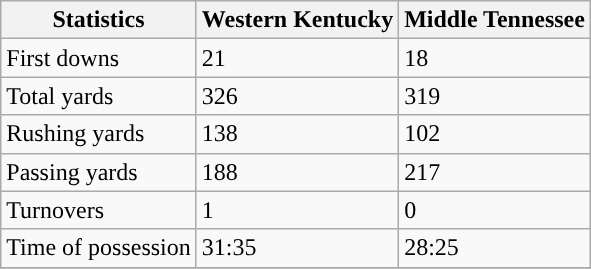<table class="wikitable">
<tr>
<th>Statistics</th>
<th>Western Kentucky</th>
<th>Middle Tennessee</th>
</tr>
<tr>
<td>First downs</td>
<td>21</td>
<td>18</td>
</tr>
<tr>
<td>Total yards</td>
<td>326</td>
<td>319</td>
</tr>
<tr>
<td>Rushing yards</td>
<td>138</td>
<td>102</td>
</tr>
<tr>
<td>Passing yards</td>
<td>188</td>
<td>217</td>
</tr>
<tr>
<td>Turnovers</td>
<td>1</td>
<td>0</td>
</tr>
<tr>
<td>Time of possession</td>
<td>31:35</td>
<td>28:25</td>
</tr>
<tr>
</tr>
</table>
